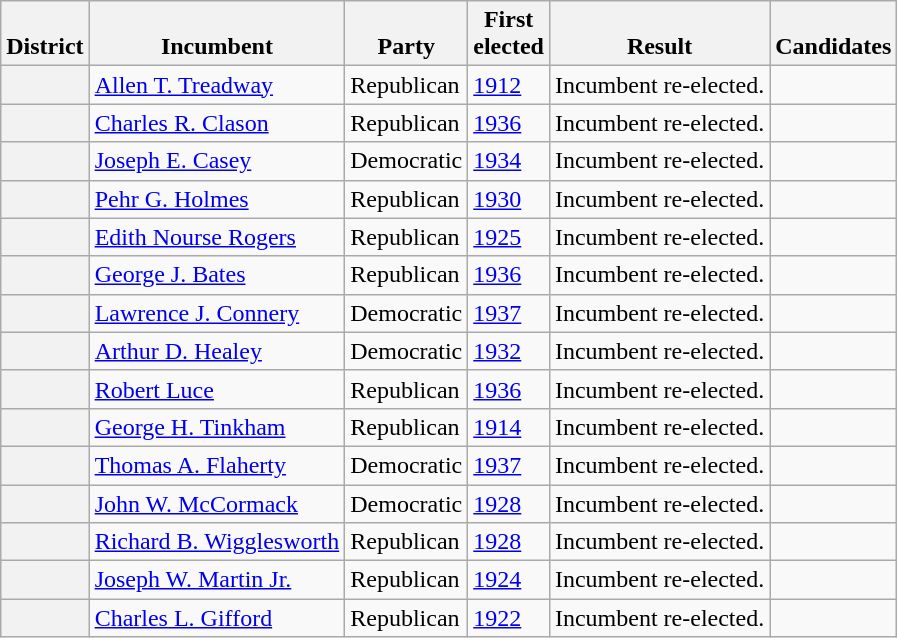<table class=wikitable>
<tr valign=bottom>
<th>District</th>
<th>Incumbent</th>
<th>Party</th>
<th>First<br>elected</th>
<th>Result</th>
<th>Candidates</th>
</tr>
<tr>
<th></th>
<td><a href='#'>Allen T. Treadway</a></td>
<td>Republican</td>
<td><a href='#'>1912</a></td>
<td>Incumbent re-elected.</td>
<td nowrap></td>
</tr>
<tr>
<th></th>
<td><a href='#'>Charles R. Clason</a></td>
<td>Republican</td>
<td><a href='#'>1936</a></td>
<td>Incumbent re-elected.</td>
<td nowrap></td>
</tr>
<tr>
<th></th>
<td><a href='#'>Joseph E. Casey</a></td>
<td>Democratic</td>
<td><a href='#'>1934</a></td>
<td>Incumbent re-elected.</td>
<td nowrap></td>
</tr>
<tr>
<th></th>
<td><a href='#'>Pehr G. Holmes</a></td>
<td>Republican</td>
<td><a href='#'>1930</a></td>
<td>Incumbent re-elected.</td>
<td nowrap></td>
</tr>
<tr>
<th></th>
<td><a href='#'>Edith Nourse Rogers</a></td>
<td>Republican</td>
<td><a href='#'>1925 </a></td>
<td>Incumbent re-elected.</td>
<td nowrap></td>
</tr>
<tr>
<th></th>
<td><a href='#'>George J. Bates</a></td>
<td>Republican</td>
<td><a href='#'>1936</a></td>
<td>Incumbent re-elected.</td>
<td nowrap></td>
</tr>
<tr>
<th></th>
<td><a href='#'>Lawrence J. Connery</a></td>
<td>Democratic</td>
<td><a href='#'>1937 </a></td>
<td>Incumbent re-elected.</td>
<td nowrap></td>
</tr>
<tr>
<th></th>
<td><a href='#'>Arthur D. Healey</a></td>
<td>Democratic</td>
<td><a href='#'>1932</a></td>
<td>Incumbent re-elected.</td>
<td nowrap></td>
</tr>
<tr>
<th></th>
<td><a href='#'>Robert Luce</a></td>
<td>Republican</td>
<td><a href='#'>1936</a></td>
<td>Incumbent re-elected.</td>
<td nowrap></td>
</tr>
<tr>
<th></th>
<td><a href='#'>George H. Tinkham</a></td>
<td>Republican</td>
<td><a href='#'>1914</a></td>
<td>Incumbent re-elected.</td>
<td nowrap></td>
</tr>
<tr>
<th></th>
<td><a href='#'>Thomas A. Flaherty</a></td>
<td>Democratic</td>
<td><a href='#'>1937 </a></td>
<td>Incumbent re-elected.</td>
<td nowrap></td>
</tr>
<tr>
<th></th>
<td><a href='#'>John W. McCormack</a></td>
<td>Democratic</td>
<td><a href='#'>1928</a></td>
<td>Incumbent re-elected.</td>
<td nowrap></td>
</tr>
<tr>
<th></th>
<td><a href='#'>Richard B. Wigglesworth</a></td>
<td>Republican</td>
<td><a href='#'>1928</a></td>
<td>Incumbent re-elected.</td>
<td nowrap></td>
</tr>
<tr>
<th></th>
<td><a href='#'>Joseph W. Martin Jr.</a></td>
<td>Republican</td>
<td><a href='#'>1924</a></td>
<td>Incumbent re-elected.</td>
<td nowrap></td>
</tr>
<tr>
<th></th>
<td><a href='#'>Charles L. Gifford</a></td>
<td>Republican</td>
<td><a href='#'>1922</a></td>
<td>Incumbent re-elected.</td>
<td nowrap></td>
</tr>
</table>
